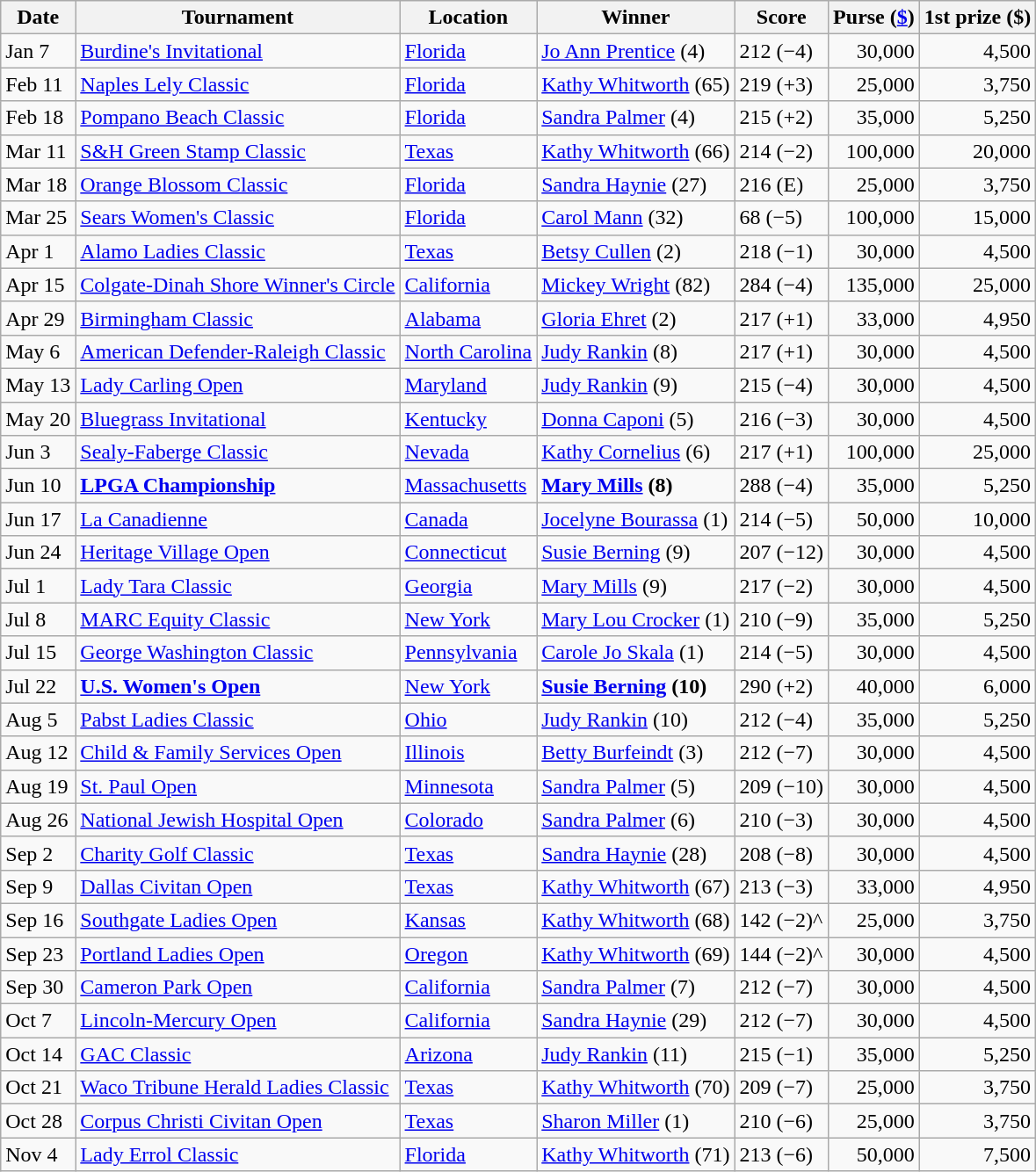<table class=wikitable>
<tr>
<th>Date</th>
<th>Tournament</th>
<th>Location</th>
<th>Winner</th>
<th>Score</th>
<th>Purse (<a href='#'>$</a>)</th>
<th>1st prize ($)</th>
</tr>
<tr>
<td>Jan 7</td>
<td><a href='#'>Burdine's Invitational</a></td>
<td><a href='#'>Florida</a></td>
<td> <a href='#'>Jo Ann Prentice</a> (4)</td>
<td>212 (−4)</td>
<td align=right>30,000</td>
<td align=right>4,500</td>
</tr>
<tr>
<td>Feb 11</td>
<td><a href='#'>Naples Lely Classic</a></td>
<td><a href='#'>Florida</a></td>
<td> <a href='#'>Kathy Whitworth</a> (65)</td>
<td>219 (+3)</td>
<td align=right>25,000</td>
<td align=right>3,750</td>
</tr>
<tr>
<td>Feb 18</td>
<td><a href='#'>Pompano Beach Classic</a></td>
<td><a href='#'>Florida</a></td>
<td> <a href='#'>Sandra Palmer</a> (4)</td>
<td>215 (+2)</td>
<td align=right>35,000</td>
<td align=right>5,250</td>
</tr>
<tr>
<td>Mar 11</td>
<td><a href='#'>S&H Green Stamp Classic</a></td>
<td><a href='#'>Texas</a></td>
<td> <a href='#'>Kathy Whitworth</a> (66)</td>
<td>214 (−2)</td>
<td align=right>100,000</td>
<td align=right>20,000</td>
</tr>
<tr>
<td>Mar 18</td>
<td><a href='#'>Orange Blossom Classic</a></td>
<td><a href='#'>Florida</a></td>
<td> <a href='#'>Sandra Haynie</a> (27)</td>
<td>216 (E)</td>
<td align=right>25,000</td>
<td align=right>3,750</td>
</tr>
<tr>
<td>Mar 25</td>
<td><a href='#'>Sears Women's Classic</a></td>
<td><a href='#'>Florida</a></td>
<td> <a href='#'>Carol Mann</a> (32)</td>
<td>68 (−5)</td>
<td align=right>100,000</td>
<td align=right>15,000</td>
</tr>
<tr>
<td>Apr 1</td>
<td><a href='#'>Alamo Ladies Classic</a></td>
<td><a href='#'>Texas</a></td>
<td> <a href='#'>Betsy Cullen</a> (2)</td>
<td>218 (−1)</td>
<td align=right>30,000</td>
<td align=right>4,500</td>
</tr>
<tr>
<td>Apr 15</td>
<td><a href='#'>Colgate-Dinah Shore Winner's Circle</a></td>
<td><a href='#'>California</a></td>
<td> <a href='#'>Mickey Wright</a> (82)</td>
<td>284 (−4)</td>
<td align=right>135,000</td>
<td align=right>25,000</td>
</tr>
<tr>
<td>Apr 29</td>
<td><a href='#'>Birmingham Classic</a></td>
<td><a href='#'>Alabama</a></td>
<td> <a href='#'>Gloria Ehret</a> (2)</td>
<td>217 (+1)</td>
<td align=right>33,000</td>
<td align=right>4,950</td>
</tr>
<tr>
<td>May 6</td>
<td><a href='#'>American Defender-Raleigh Classic</a></td>
<td><a href='#'>North Carolina</a></td>
<td> <a href='#'>Judy Rankin</a> (8)</td>
<td>217 (+1)</td>
<td align=right>30,000</td>
<td align=right>4,500</td>
</tr>
<tr>
<td>May 13</td>
<td><a href='#'>Lady Carling Open</a></td>
<td><a href='#'>Maryland</a></td>
<td> <a href='#'>Judy Rankin</a> (9)</td>
<td>215 (−4)</td>
<td align=right>30,000</td>
<td align=right>4,500</td>
</tr>
<tr>
<td>May 20</td>
<td><a href='#'>Bluegrass Invitational</a></td>
<td><a href='#'>Kentucky</a></td>
<td> <a href='#'>Donna Caponi</a> (5)</td>
<td>216 (−3)</td>
<td align=right>30,000</td>
<td align=right>4,500</td>
</tr>
<tr>
<td>Jun 3</td>
<td><a href='#'>Sealy-Faberge Classic</a></td>
<td><a href='#'>Nevada</a></td>
<td> <a href='#'>Kathy Cornelius</a> (6)</td>
<td>217 (+1)</td>
<td align=right>100,000</td>
<td align=right>25,000</td>
</tr>
<tr>
<td>Jun 10</td>
<td><strong><a href='#'>LPGA Championship</a></strong></td>
<td><a href='#'>Massachusetts</a></td>
<td> <strong><a href='#'>Mary Mills</a> (8)</strong></td>
<td>288 (−4)</td>
<td align=right>35,000</td>
<td align=right>5,250</td>
</tr>
<tr>
<td>Jun 17</td>
<td><a href='#'>La Canadienne</a></td>
<td><a href='#'>Canada</a></td>
<td> <a href='#'>Jocelyne Bourassa</a> (1)</td>
<td>214 (−5)</td>
<td align=right>50,000</td>
<td align=right>10,000</td>
</tr>
<tr>
<td>Jun 24</td>
<td><a href='#'>Heritage Village Open</a></td>
<td><a href='#'>Connecticut</a></td>
<td> <a href='#'>Susie Berning</a> (9)</td>
<td>207 (−12)</td>
<td align=right>30,000</td>
<td align=right>4,500</td>
</tr>
<tr>
<td>Jul 1</td>
<td><a href='#'>Lady Tara Classic</a></td>
<td><a href='#'>Georgia</a></td>
<td> <a href='#'>Mary Mills</a> (9)</td>
<td>217 (−2)</td>
<td align=right>30,000</td>
<td align=right>4,500</td>
</tr>
<tr>
<td>Jul 8</td>
<td><a href='#'>MARC Equity Classic</a></td>
<td><a href='#'>New York</a></td>
<td> <a href='#'>Mary Lou Crocker</a> (1)</td>
<td>210 (−9)</td>
<td align=right>35,000</td>
<td align=right>5,250</td>
</tr>
<tr>
<td>Jul 15</td>
<td><a href='#'>George Washington Classic</a></td>
<td><a href='#'>Pennsylvania</a></td>
<td> <a href='#'>Carole Jo Skala</a> (1)</td>
<td>214 (−5)</td>
<td align=right>30,000</td>
<td align=right>4,500</td>
</tr>
<tr>
<td>Jul 22</td>
<td><strong><a href='#'>U.S. Women's Open</a></strong></td>
<td><a href='#'>New York</a></td>
<td> <strong><a href='#'>Susie Berning</a> (10)</strong></td>
<td>290 (+2)</td>
<td align=right>40,000</td>
<td align=right>6,000</td>
</tr>
<tr>
<td>Aug 5</td>
<td><a href='#'>Pabst Ladies Classic</a></td>
<td><a href='#'>Ohio</a></td>
<td> <a href='#'>Judy Rankin</a> (10)</td>
<td>212 (−4)</td>
<td align=right>35,000</td>
<td align=right>5,250</td>
</tr>
<tr>
<td>Aug 12</td>
<td><a href='#'>Child & Family Services Open</a></td>
<td><a href='#'>Illinois</a></td>
<td> <a href='#'>Betty Burfeindt</a> (3)</td>
<td>212 (−7)</td>
<td align=right>30,000</td>
<td align=right>4,500</td>
</tr>
<tr>
<td>Aug 19</td>
<td><a href='#'>St. Paul Open</a></td>
<td><a href='#'>Minnesota</a></td>
<td> <a href='#'>Sandra Palmer</a> (5)</td>
<td>209 (−10)</td>
<td align=right>30,000</td>
<td align=right>4,500</td>
</tr>
<tr>
<td>Aug 26</td>
<td><a href='#'>National Jewish Hospital Open</a></td>
<td><a href='#'>Colorado</a></td>
<td> <a href='#'>Sandra Palmer</a> (6)</td>
<td>210 (−3)</td>
<td align=right>30,000</td>
<td align=right>4,500</td>
</tr>
<tr>
<td>Sep 2</td>
<td><a href='#'>Charity Golf Classic</a></td>
<td><a href='#'>Texas</a></td>
<td> <a href='#'>Sandra Haynie</a> (28)</td>
<td>208 (−8)</td>
<td align=right>30,000</td>
<td align=right>4,500</td>
</tr>
<tr>
<td>Sep 9</td>
<td><a href='#'>Dallas Civitan Open</a></td>
<td><a href='#'>Texas</a></td>
<td> <a href='#'>Kathy Whitworth</a> (67)</td>
<td>213 (−3)</td>
<td align=right>33,000</td>
<td align=right>4,950</td>
</tr>
<tr>
<td>Sep 16</td>
<td><a href='#'>Southgate Ladies Open</a></td>
<td><a href='#'>Kansas</a></td>
<td> <a href='#'>Kathy Whitworth</a> (68)</td>
<td>142 (−2)^</td>
<td align=right>25,000</td>
<td align=right>3,750</td>
</tr>
<tr>
<td>Sep 23</td>
<td><a href='#'>Portland Ladies Open</a></td>
<td><a href='#'>Oregon</a></td>
<td> <a href='#'>Kathy Whitworth</a> (69)</td>
<td>144 (−2)^</td>
<td align=right>30,000</td>
<td align=right>4,500</td>
</tr>
<tr>
<td>Sep 30</td>
<td><a href='#'>Cameron Park Open</a></td>
<td><a href='#'>California</a></td>
<td> <a href='#'>Sandra Palmer</a> (7)</td>
<td>212 (−7)</td>
<td align=right>30,000</td>
<td align=right>4,500</td>
</tr>
<tr>
<td>Oct 7</td>
<td><a href='#'>Lincoln-Mercury Open</a></td>
<td><a href='#'>California</a></td>
<td> <a href='#'>Sandra Haynie</a> (29)</td>
<td>212 (−7)</td>
<td align=right>30,000</td>
<td align=right>4,500</td>
</tr>
<tr>
<td>Oct 14</td>
<td><a href='#'>GAC Classic</a></td>
<td><a href='#'>Arizona</a></td>
<td> <a href='#'>Judy Rankin</a> (11)</td>
<td>215 (−1)</td>
<td align=right>35,000</td>
<td align=right>5,250</td>
</tr>
<tr>
<td>Oct 21</td>
<td><a href='#'>Waco Tribune Herald Ladies Classic</a></td>
<td><a href='#'>Texas</a></td>
<td> <a href='#'>Kathy Whitworth</a> (70)</td>
<td>209 (−7)</td>
<td align=right>25,000</td>
<td align=right>3,750</td>
</tr>
<tr>
<td>Oct 28</td>
<td><a href='#'>Corpus Christi Civitan Open</a></td>
<td><a href='#'>Texas</a></td>
<td> <a href='#'>Sharon Miller</a> (1)</td>
<td>210 (−6)</td>
<td align=right>25,000</td>
<td align=right>3,750</td>
</tr>
<tr>
<td>Nov 4</td>
<td><a href='#'>Lady Errol Classic</a></td>
<td><a href='#'>Florida</a></td>
<td> <a href='#'>Kathy Whitworth</a> (71)</td>
<td>213 (−6)</td>
<td align=right>50,000</td>
<td align=right>7,500</td>
</tr>
</table>
